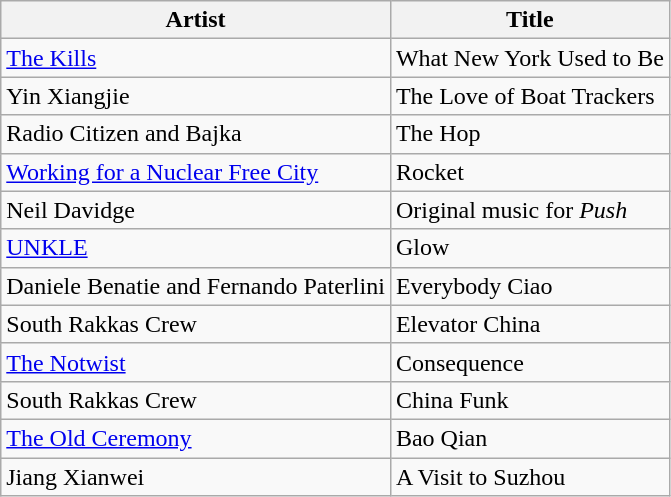<table class="wikitable" border="1">
<tr>
<th>Artist</th>
<th>Title</th>
</tr>
<tr>
<td><a href='#'>The Kills</a></td>
<td>What New York Used to Be</td>
</tr>
<tr>
<td>Yin Xiangjie</td>
<td>The Love of Boat Trackers</td>
</tr>
<tr>
<td>Radio Citizen and Bajka</td>
<td>The Hop</td>
</tr>
<tr>
<td><a href='#'>Working for a Nuclear Free City</a></td>
<td>Rocket</td>
</tr>
<tr>
<td>Neil Davidge</td>
<td>Original music for <em>Push</em></td>
</tr>
<tr>
<td><a href='#'>UNKLE</a></td>
<td>Glow</td>
</tr>
<tr>
<td>Daniele Benatie and Fernando Paterlini</td>
<td>Everybody Ciao</td>
</tr>
<tr>
<td>South Rakkas Crew</td>
<td>Elevator China</td>
</tr>
<tr>
<td><a href='#'>The Notwist</a></td>
<td>Consequence</td>
</tr>
<tr>
<td>South Rakkas Crew</td>
<td>China Funk</td>
</tr>
<tr>
<td><a href='#'>The Old Ceremony</a></td>
<td>Bao Qian</td>
</tr>
<tr>
<td>Jiang Xianwei</td>
<td>A Visit to Suzhou</td>
</tr>
</table>
